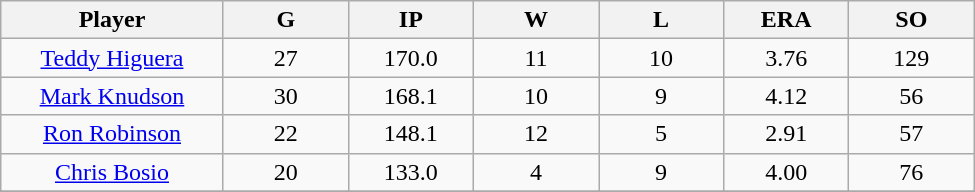<table class="wikitable sortable">
<tr>
<th bgcolor="#DDDDFF" width="16%">Player</th>
<th bgcolor="#DDDDFF" width="9%">G</th>
<th bgcolor="#DDDDFF" width="9%">IP</th>
<th bgcolor="#DDDDFF" width="9%">W</th>
<th bgcolor="#DDDDFF" width="9%">L</th>
<th bgcolor="#DDDDFF" width="9%">ERA</th>
<th bgcolor="#DDDDFF" width="9%">SO</th>
</tr>
<tr align="center">
<td><a href='#'>Teddy Higuera</a></td>
<td>27</td>
<td>170.0</td>
<td>11</td>
<td>10</td>
<td>3.76</td>
<td>129</td>
</tr>
<tr align=center>
<td><a href='#'>Mark Knudson</a></td>
<td>30</td>
<td>168.1</td>
<td>10</td>
<td>9</td>
<td>4.12</td>
<td>56</td>
</tr>
<tr align=center>
<td><a href='#'>Ron Robinson</a></td>
<td>22</td>
<td>148.1</td>
<td>12</td>
<td>5</td>
<td>2.91</td>
<td>57</td>
</tr>
<tr align=center>
<td><a href='#'>Chris Bosio</a></td>
<td>20</td>
<td>133.0</td>
<td>4</td>
<td>9</td>
<td>4.00</td>
<td>76</td>
</tr>
<tr align="center">
</tr>
</table>
